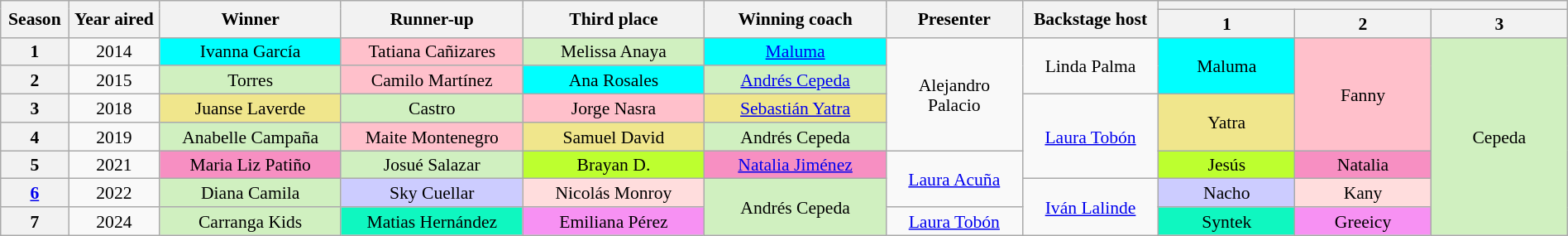<table class="wikitable" style="text-align:center; font-size:90%; line-height:16px; width:100%">
<tr>
<th rowspan="2" scope="col" width="1%">Season</th>
<th rowspan="2" scope="col" width="04%">Year aired</th>
<th rowspan="2" scope="col" width="8%">Winner</th>
<th rowspan="2" scope="col" width="8%">Runner-up</th>
<th rowspan="2" scope="col" width="8%">Third place</th>
<th rowspan="2" scope="col" width="8%">Winning coach</th>
<th rowspan="2" scope="col" width="6%">Presenter</th>
<th rowspan="2" scope="col" width="6%">Backstage host</th>
<th colspan="3"></th>
</tr>
<tr>
<th width="06%">1</th>
<th width="06%">2</th>
<th width="06%">3</th>
</tr>
<tr>
<th>1</th>
<td>2014</td>
<td style="background:#00ffff">Ivanna García</td>
<td style="background:pink">Tatiana Cañizares</td>
<td style="background:#d0f0c0">Melissa Anaya</td>
<td style="background:#00ffff"><a href='#'>Maluma</a></td>
<td rowspan="4">Alejandro Palacio</td>
<td rowspan="2">Linda Palma</td>
<td rowspan="2" style="background:#00ffff">Maluma</td>
<td rowspan="4" style="background:pink">Fanny</td>
<td rowspan="7" style="background:#d0f0c0">Cepeda</td>
</tr>
<tr>
<th>2</th>
<td>2015</td>
<td style="background:#d0f0c0"> Torres</td>
<td style="background:pink">Camilo Martínez</td>
<td style="background:#00ffff">Ana Rosales</td>
<td style="background:#d0f0c0"><a href='#'>Andrés Cepeda</a></td>
</tr>
<tr>
<th>3</th>
<td>2018</td>
<td style="background:khaki">Juanse Laverde</td>
<td style="background:#d0f0c0"> Castro</td>
<td style="background: pink">Jorge Nasra</td>
<td style="background:khaki"><a href='#'>Sebastián Yatra</a></td>
<td rowspan="3"><a href='#'>Laura Tobón</a></td>
<td rowspan="2" style="background:khaki">Yatra</td>
</tr>
<tr>
<th>4</th>
<td>2019</td>
<td style="background:#d0f0c0">Anabelle Campaña</td>
<td style="background: pink">Maite Montenegro</td>
<td style="background:khaki">Samuel David</td>
<td style="background:#d0f0c0">Andrés Cepeda</td>
</tr>
<tr>
<th>5</th>
<td>2021</td>
<td style="background:#f78fc2">Maria Liz Patiño</td>
<td style="background:#d0f0c0">Josué Salazar</td>
<td style="background:#bdff2f">Brayan D.</td>
<td style="background:#f78fc2"><a href='#'>Natalia Jiménez</a></td>
<td rowspan="2"><a href='#'>Laura Acuña</a></td>
<td style="background:#bdff2f">Jesús</td>
<td style="background:#f78fc2">Natalia</td>
</tr>
<tr>
<th><a href='#'>6</a></th>
<td>2022</td>
<td style="background:#d0f0c0">Diana Camila</td>
<td style="background:#ccccff">Sky Cuellar</td>
<td style="background:#ffdddd">Nicolás Monroy</td>
<td rowspan="2" style="background:#d0f0c0">Andrés Cepeda</td>
<td rowspan="2"><a href='#'>Iván Lalinde</a></td>
<td style="background:#ccccff">Nacho</td>
<td style="background:#ffdddd">Kany</td>
</tr>
<tr>
<th>7</th>
<td>2024</td>
<td style="background:#d0f0c0">Carranga Kids</td>
<td style="background:#0ff7c0">Matias Hernández</td>
<td style="background:#f791f3">Emiliana Pérez</td>
<td><a href='#'>Laura Tobón</a></td>
<td style="background:#0ff7c0">Syntek</td>
<td style="background:#f791f3">Greeicy</td>
</tr>
</table>
